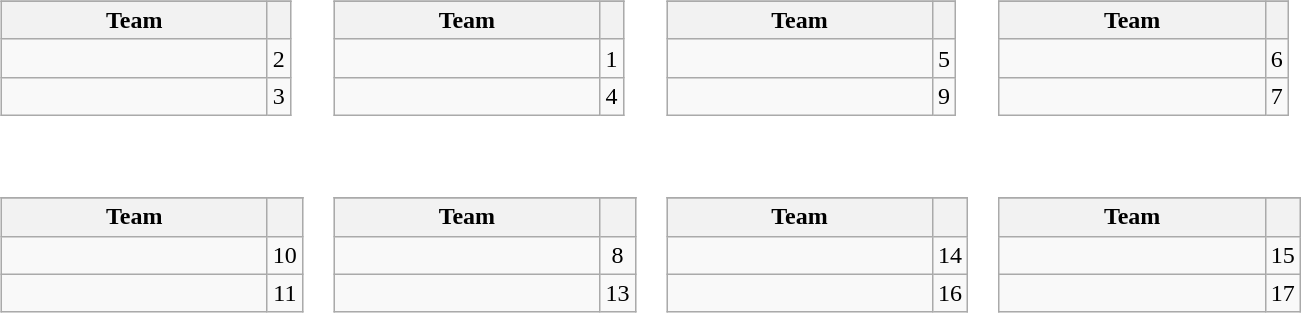<table>
<tr valign=top>
<td><br><table class="wikitable">
<tr>
</tr>
<tr>
<th width=170>Team</th>
<th></th>
</tr>
<tr>
<td></td>
<td align=center>2</td>
</tr>
<tr>
<td></td>
<td align=center>3</td>
</tr>
</table>
</td>
<td><br><table class="wikitable">
<tr>
</tr>
<tr>
<th width=170>Team</th>
<th></th>
</tr>
<tr>
<td></td>
<td align=center>1</td>
</tr>
<tr>
<td></td>
<td align=center>4</td>
</tr>
</table>
</td>
<td><br><table class="wikitable">
<tr>
</tr>
<tr>
<th width=170>Team</th>
<th></th>
</tr>
<tr>
<td></td>
<td align=center>5</td>
</tr>
<tr>
<td></td>
<td align=center>9</td>
</tr>
</table>
</td>
<td><br><table class="wikitable">
<tr>
</tr>
<tr>
<th width=170>Team</th>
<th></th>
</tr>
<tr>
<td></td>
<td align=center>6</td>
</tr>
<tr>
<td></td>
<td align=center>7</td>
</tr>
</table>
</td>
</tr>
<tr valign=top>
<td><br><table class="wikitable">
<tr>
</tr>
<tr>
<th width=170>Team</th>
<th></th>
</tr>
<tr>
<td></td>
<td align=center>10</td>
</tr>
<tr>
<td></td>
<td align=center>11</td>
</tr>
</table>
</td>
<td><br><table class="wikitable">
<tr>
</tr>
<tr>
<th width=170>Team</th>
<th></th>
</tr>
<tr>
<td></td>
<td align=center>8</td>
</tr>
<tr>
<td></td>
<td align=center>13</td>
</tr>
</table>
</td>
<td><br><table class="wikitable">
<tr>
</tr>
<tr>
<th width=170>Team</th>
<th></th>
</tr>
<tr>
<td></td>
<td align=center>14</td>
</tr>
<tr>
<td></td>
<td align=center>16</td>
</tr>
</table>
</td>
<td><br><table class="wikitable">
<tr>
</tr>
<tr>
<th width=170>Team</th>
<th></th>
</tr>
<tr>
<td></td>
<td align=center>15</td>
</tr>
<tr>
<td></td>
<td align=center>17</td>
</tr>
</table>
</td>
</tr>
</table>
